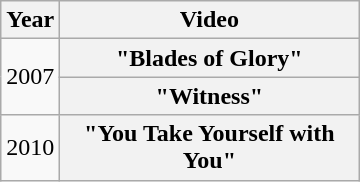<table class="wikitable plainrowheaders">
<tr>
<th>Year</th>
<th style="width:12em;">Video</th>
</tr>
<tr>
<td rowspan="2">2007</td>
<th scope="row">"Blades of Glory"</th>
</tr>
<tr>
<th scope="row">"Witness"</th>
</tr>
<tr>
<td>2010</td>
<th scope="row">"You Take Yourself with You"</th>
</tr>
</table>
